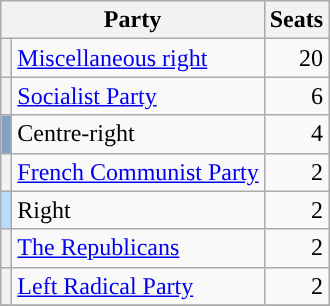<table class=wikitable>
<tr>
<th colspan=2>Party</th>
<th>Seats</th>
</tr>
<tr>
<th style="background-color: "></th>
<td><a href='#'>Miscellaneous right</a></td>
<td align="right">20</td>
</tr>
<tr>
<th style="background-color: "></th>
<td><a href='#'>Socialist Party</a></td>
<td align="right">6</td>
</tr>
<tr>
<th style="background-color: #82A2C6"></th>
<td>Centre-right</td>
<td align="right">4</td>
</tr>
<tr>
<th style="background-color: "></th>
<td><a href='#'>French Communist Party</a></td>
<td align="right">2</td>
</tr>
<tr>
<th style="background-color: #b9daff"></th>
<td>Right</td>
<td align="right">2</td>
</tr>
<tr>
<th style="background-color: "></th>
<td><a href='#'>The Republicans</a></td>
<td align="right">2</td>
</tr>
<tr>
<th style="background-color: "></th>
<td><a href='#'>Left Radical Party</a></td>
<td align="right">2</td>
</tr>
<tr>
</tr>
</table>
